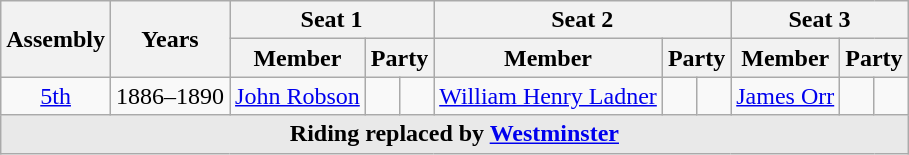<table class="wikitable">
<tr>
<th rowspan="2">Assembly</th>
<th rowspan="2">Years</th>
<th colspan="3">Seat 1</th>
<th colspan="3">Seat 2</th>
<th colspan="3">Seat 3</th>
</tr>
<tr>
<th>Member</th>
<th colspan="2">Party</th>
<th>Member</th>
<th colspan="2">Party</th>
<th>Member</th>
<th colspan="2">Party</th>
</tr>
<tr>
<td style="text-align:center;"><a href='#'>5th</a></td>
<td>1886–1890</td>
<td><a href='#'>John Robson</a></td>
<td></td>
<td></td>
<td><a href='#'>William Henry Ladner</a></td>
<td></td>
<td></td>
<td><a href='#'>James Orr</a></td>
<td></td>
<td></td>
</tr>
<tr>
<td colspan="11" style="background-color:#E9E9E9; text-align:center;"><strong>Riding replaced by <a href='#'>Westminster</a></strong></td>
</tr>
</table>
